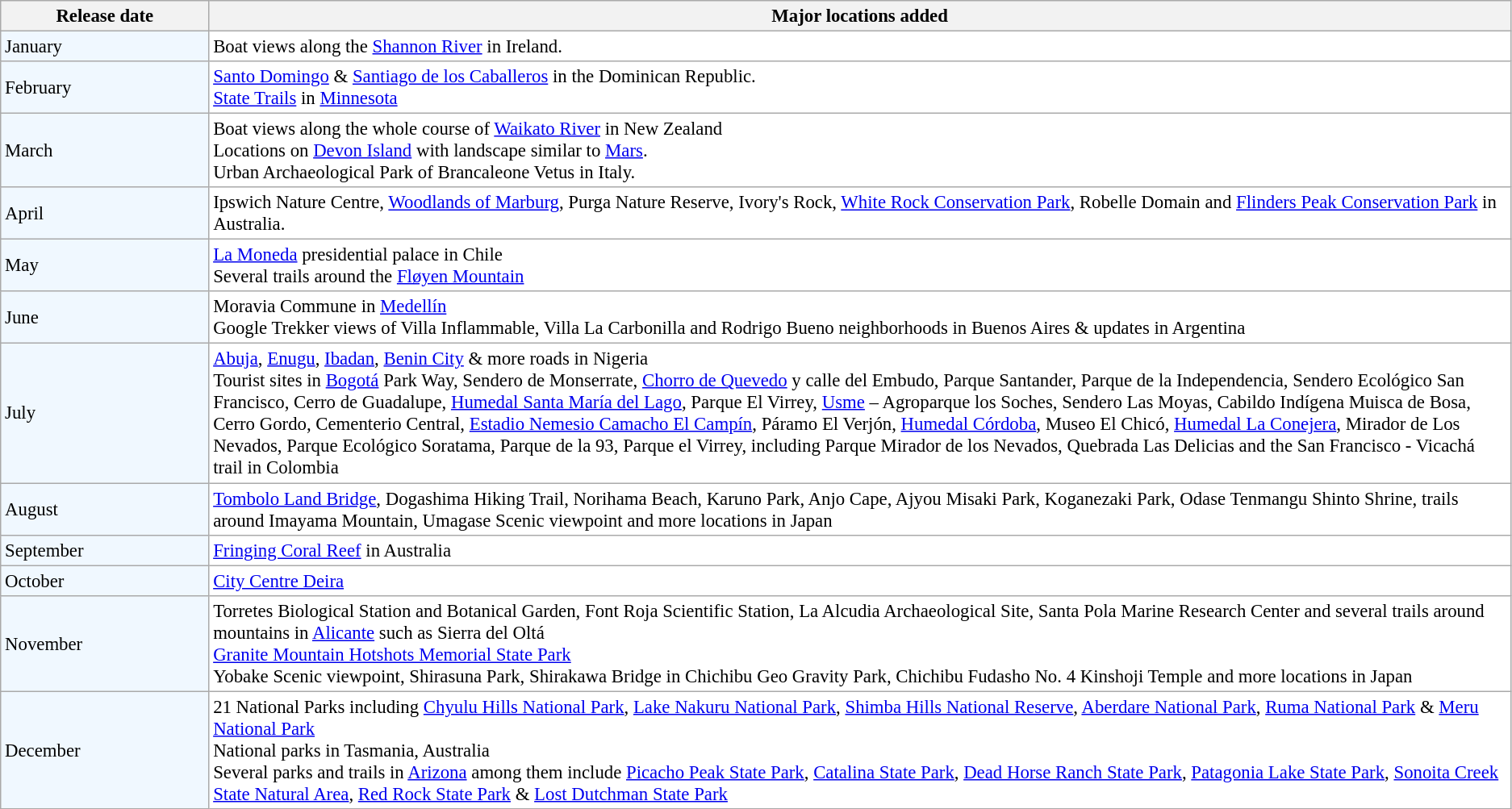<table class="wikitable" style="font-size:95%">
<tr>
<th style="width:165px;">Release date</th>
<th>Major locations added</th>
</tr>
<tr>
<td style="background:#f0f8ff;">January</td>
<td style="background:#fff;">Boat views along the <a href='#'>Shannon River</a> in Ireland.</td>
</tr>
<tr>
<td style="background:#f0f8ff;">February</td>
<td style="background:#fff;"><a href='#'>Santo Domingo</a> & <a href='#'>Santiago de los Caballeros</a> in the Dominican Republic. <br> <a href='#'>State Trails</a> in <a href='#'>Minnesota</a></td>
</tr>
<tr>
<td style="background:#f0f8ff;">March</td>
<td style="background:#fff;">Boat views along the whole course of <a href='#'>Waikato River</a> in New Zealand<br> Locations on <a href='#'>Devon Island</a> with landscape similar to <a href='#'>Mars</a>.<br> Urban Archaeological Park of Brancaleone Vetus in Italy.</td>
</tr>
<tr>
<td style="background:#f0f8ff;">April</td>
<td style="background:#fff;">Ipswich Nature Centre, <a href='#'>Woodlands of Marburg</a>, Purga Nature Reserve, Ivory's Rock, <a href='#'>White Rock Conservation Park</a>, Robelle Domain and <a href='#'>Flinders Peak Conservation Park</a> in Australia.</td>
</tr>
<tr>
<td style="background:#f0f8ff;">May</td>
<td style="background:#fff;"><a href='#'>La Moneda</a> presidential palace in Chile<br> Several trails around the <a href='#'>Fløyen Mountain</a></td>
</tr>
<tr>
<td style="background:#f0f8ff;">June</td>
<td style="background:#fff;">Moravia Commune in <a href='#'>Medellín</a><br> Google Trekker views of Villa Inflammable, Villa La Carbonilla and Rodrigo Bueno neighborhoods in Buenos Aires & updates in Argentina</td>
</tr>
<tr>
<td style="background:#f0f8ff;">July</td>
<td style="background:#fff;"><a href='#'>Abuja</a>, <a href='#'>Enugu</a>, <a href='#'>Ibadan</a>, <a href='#'>Benin City</a> & more roads in Nigeria<br>Tourist sites in <a href='#'>Bogotá</a> Park Way, Sendero de Monserrate, <a href='#'>Chorro de Quevedo</a> y calle del Embudo, Parque Santander, Parque de la Independencia, Sendero Ecológico San Francisco, Cerro de Guadalupe, <a href='#'>Humedal Santa María del Lago</a>, Parque El Virrey, <a href='#'>Usme</a> – Agroparque los Soches, Sendero Las Moyas, Cabildo Indígena Muisca de Bosa, Cerro Gordo, Cementerio Central, <a href='#'>Estadio Nemesio Camacho El Campín</a>, Páramo El Verjón, <a href='#'>Humedal Córdoba</a>, Museo El Chicó, <a href='#'>Humedal La Conejera</a>, Mirador de Los Nevados, Parque Ecológico Soratama, Parque de la 93, Parque el Virrey, including Parque Mirador de los Nevados, Quebrada Las Delicias and the San Francisco - Vicachá trail in Colombia</td>
</tr>
<tr>
<td style="background:#f0f8ff;">August</td>
<td style="background:#fff;"><a href='#'>Tombolo Land Bridge</a>, Dogashima Hiking Trail, Norihama Beach, Karuno Park, Anjo Cape, Ajyou Misaki Park, Koganezaki Park, Odase Tenmangu Shinto Shrine, trails around Imayama Mountain, Umagase Scenic viewpoint and more locations in Japan</td>
</tr>
<tr>
<td style="background:#f0f8ff;">September</td>
<td style="background:#fff;"><a href='#'>Fringing Coral Reef</a> in Australia</td>
</tr>
<tr>
<td style="background:#f0f8ff;">October</td>
<td style="background:#fff;"><a href='#'>City Centre Deira</a></td>
</tr>
<tr>
<td style="background:#f0f8ff;">November</td>
<td style="background:#fff;">Torretes Biological Station and Botanical Garden, Font Roja Scientific Station, La Alcudia Archaeological Site, Santa Pola Marine Research Center and several trails around mountains in <a href='#'>Alicante</a> such as Sierra del Oltá<br> <a href='#'>Granite Mountain Hotshots Memorial State Park</a><br> Yobake Scenic viewpoint, Shirasuna Park, Shirakawa Bridge in Chichibu Geo Gravity Park, Chichibu Fudasho No. 4 Kinshoji Temple and more locations in Japan</td>
</tr>
<tr>
<td style="background:#f0f8ff;">December</td>
<td style="background:#fff;">21 National Parks including <a href='#'>Chyulu Hills National Park</a>, <a href='#'>Lake Nakuru National Park</a>, <a href='#'>Shimba Hills National Reserve</a>, <a href='#'>Aberdare National Park</a>, <a href='#'>Ruma National Park</a> & <a href='#'>Meru National Park</a><br> National parks in Tasmania, Australia<br> Several parks and trails in <a href='#'>Arizona</a> among them include <a href='#'>Picacho Peak State Park</a>, <a href='#'>Catalina State Park</a>, <a href='#'>Dead Horse Ranch State Park</a>, <a href='#'>Patagonia Lake State Park</a>, <a href='#'>Sonoita Creek State Natural Area</a>, <a href='#'>Red Rock State Park</a> & <a href='#'>Lost Dutchman State Park</a></td>
</tr>
</table>
